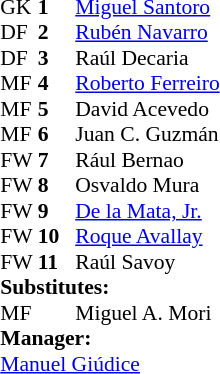<table style="font-size:90%; margin:0.2em auto;" cellspacing="0" cellpadding="0">
<tr>
<th width="25"></th>
<th width="25"></th>
</tr>
<tr>
<td>GK</td>
<td><strong>1</strong></td>
<td> <a href='#'>Miguel Santoro</a></td>
</tr>
<tr>
<td>DF</td>
<td><strong>2</strong></td>
<td> <a href='#'>Rubén Navarro</a></td>
</tr>
<tr>
<td>DF</td>
<td><strong>3</strong></td>
<td> Raúl Decaria</td>
</tr>
<tr>
<td>MF</td>
<td><strong>4</strong></td>
<td> <a href='#'>Roberto Ferreiro</a></td>
</tr>
<tr>
<td>MF</td>
<td><strong>5</strong></td>
<td> David Acevedo</td>
</tr>
<tr>
<td>MF</td>
<td><strong>6</strong></td>
<td> Juan C. Guzmán</td>
</tr>
<tr>
<td>FW</td>
<td><strong>7</strong></td>
<td> Rául Bernao</td>
</tr>
<tr>
<td>FW</td>
<td><strong>8</strong></td>
<td> Osvaldo Mura</td>
</tr>
<tr>
<td>FW</td>
<td><strong>9</strong></td>
<td> <a href='#'>De la Mata, Jr.</a></td>
<td></td>
<td></td>
</tr>
<tr>
<td>FW</td>
<td><strong>10</strong></td>
<td> <a href='#'>Roque Avallay</a></td>
</tr>
<tr>
<td>FW</td>
<td><strong>11</strong></td>
<td> Raúl Savoy</td>
</tr>
<tr>
<td colspan=3><strong>Substitutes:</strong></td>
</tr>
<tr>
<td>MF</td>
<td></td>
<td> Miguel A. Mori</td>
<td></td>
<td></td>
</tr>
<tr>
<td colspan=3><strong>Manager:</strong></td>
</tr>
<tr>
<td colspan=4> <a href='#'>Manuel Giúdice</a></td>
</tr>
</table>
